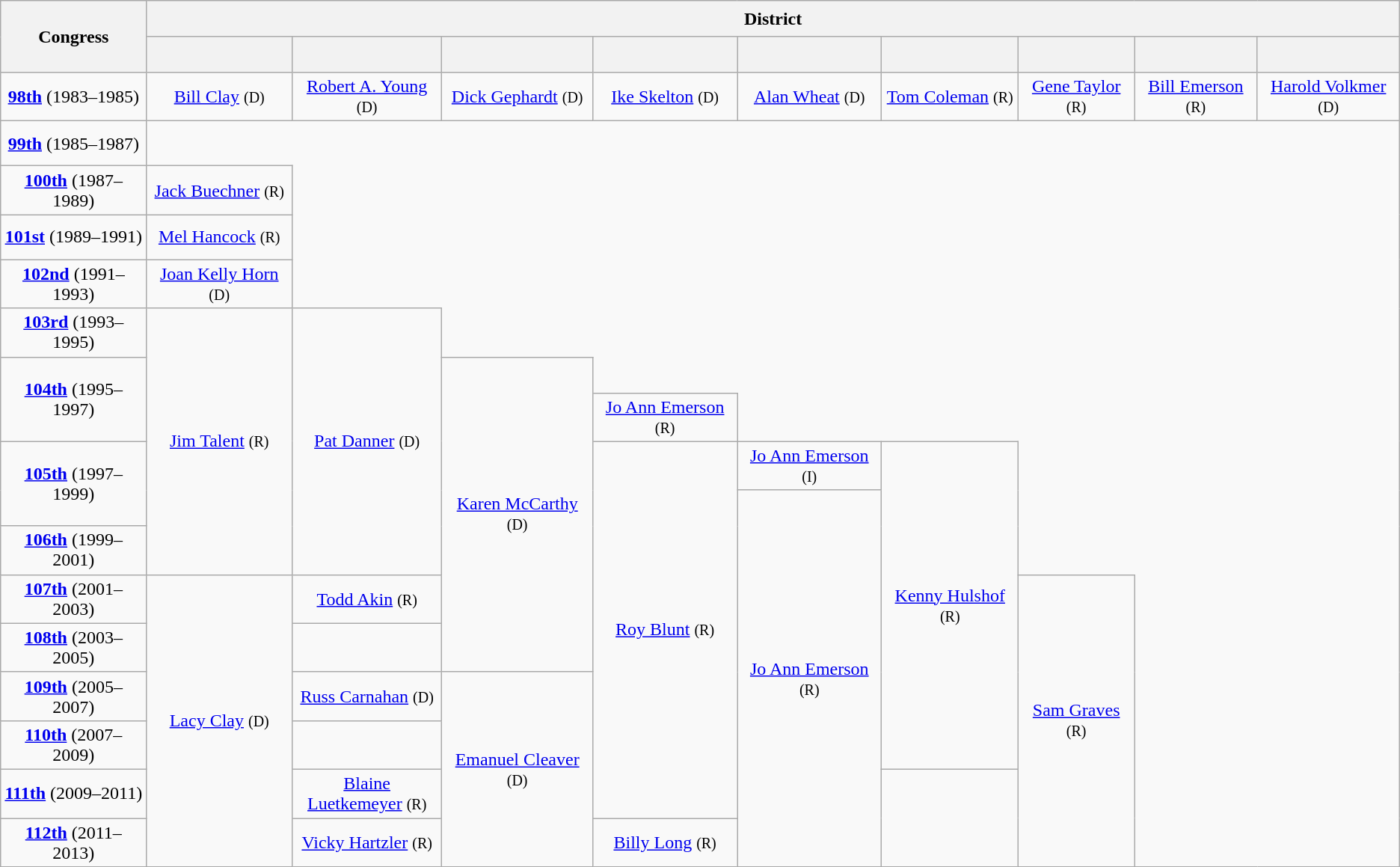<table class=wikitable style="text-align:center">
<tr style="height:2em">
<th rowspan=2>Congress</th>
<th colspan=11>District</th>
</tr>
<tr style="height:2em">
<th></th>
<th></th>
<th></th>
<th></th>
<th></th>
<th></th>
<th></th>
<th></th>
<th></th>
</tr>
<tr style="height:2.5em">
<td><strong><a href='#'>98th</a></strong> (1983–1985)</td>
<td><a href='#'>Bill Clay</a> <small>(D)</small></td>
<td><a href='#'>Robert A. Young</a> <small>(D)</small></td>
<td><a href='#'>Dick Gephardt</a> <small>(D)</small></td>
<td><a href='#'>Ike Skelton</a> <small>(D)</small></td>
<td><a href='#'>Alan Wheat</a> <small>(D)</small></td>
<td><a href='#'>Tom Coleman</a> <small>(R)</small></td>
<td><a href='#'>Gene Taylor</a> <small>(R)</small></td>
<td><a href='#'>Bill Emerson</a> <small>(R)</small></td>
<td><a href='#'>Harold Volkmer</a> <small>(D)</small></td>
</tr>
<tr style="height:2.5em">
<td><strong><a href='#'>99th</a></strong> (1985–1987)</td>
</tr>
<tr style="height:2.5em">
<td><strong><a href='#'>100th</a></strong> (1987–1989)</td>
<td><a href='#'>Jack Buechner</a> <small>(R)</small></td>
</tr>
<tr style="height:2.5em">
<td><strong><a href='#'>101st</a></strong> (1989–1991)</td>
<td><a href='#'>Mel Hancock</a> <small>(R)</small></td>
</tr>
<tr style="height:2.5em">
<td><strong><a href='#'>102nd</a></strong> (1991–1993)</td>
<td><a href='#'>Joan Kelly Horn</a> <small>(D)</small></td>
</tr>
<tr style="height:2.5em">
<td><strong><a href='#'>103rd</a></strong> (1993–1995)</td>
<td rowspan="6" ><a href='#'>Jim Talent</a> <small>(R)</small></td>
<td rowspan="6" ><a href='#'>Pat Danner</a> <small>(D)</small></td>
</tr>
<tr style="height:2em">
<td rowspan=2><strong><a href='#'>104th</a></strong> (1995–1997)</td>
<td rowspan="7" ><a href='#'>Karen McCarthy</a> <small>(D)</small></td>
</tr>
<tr style="height:2em">
<td><a href='#'>Jo Ann Emerson</a> <small>(R)</small></td>
</tr>
<tr style="height:2em">
<td rowspan="2"><strong><a href='#'>105th</a></strong> (1997–1999)</td>
<td rowspan="8" ><a href='#'>Roy Blunt</a> <small>(R)</small></td>
<td><a href='#'>Jo Ann Emerson</a> <small>(I)</small></td>
<td rowspan="7" ><a href='#'>Kenny Hulshof</a> <small>(R)</small></td>
</tr>
<tr style="height:2em">
<td rowspan="8" ><a href='#'>Jo Ann Emerson</a> <small>(R)</small></td>
</tr>
<tr style="height:2.5em">
<td><strong><a href='#'>106th</a></strong> (1999–2001)</td>
</tr>
<tr style="height:2.5em">
<td><strong><a href='#'>107th</a></strong> (2001–2003)</td>
<td rowspan="6" ><a href='#'>Lacy Clay</a> <small>(D)</small></td>
<td><a href='#'>Todd Akin</a> <small>(R)</small></td>
<td rowspan="6" ><a href='#'>Sam Graves</a> <small>(R)</small></td>
</tr>
<tr style="height:2.5em">
<td><strong><a href='#'>108th</a></strong> (2003–2005)</td>
</tr>
<tr style="height:2.5em">
<td><strong><a href='#'>109th</a></strong> (2005–2007)</td>
<td><a href='#'>Russ Carnahan</a> <small>(D)</small></td>
<td rowspan="4" ><a href='#'>Emanuel Cleaver</a> <small>(D)</small></td>
</tr>
<tr style="height:2.5em">
<td><strong><a href='#'>110th</a></strong> (2007–2009)</td>
</tr>
<tr style="height:2.5em">
<td><strong><a href='#'>111th</a></strong> (2009–2011)</td>
<td><a href='#'>Blaine<br>Luetkemeyer</a> <small>(R)</small></td>
</tr>
<tr style="height:2.5em">
<td><strong><a href='#'>112th</a></strong> (2011–2013)</td>
<td><a href='#'>Vicky Hartzler</a> <small>(R)</small></td>
<td><a href='#'>Billy Long</a> <small>(R)</small></td>
</tr>
</table>
